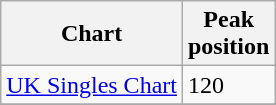<table class="wikitable">
<tr>
<th>Chart</th>
<th>Peak<br>position</th>
</tr>
<tr>
<td><a href='#'>UK Singles Chart</a></td>
<td>120</td>
</tr>
<tr>
</tr>
</table>
